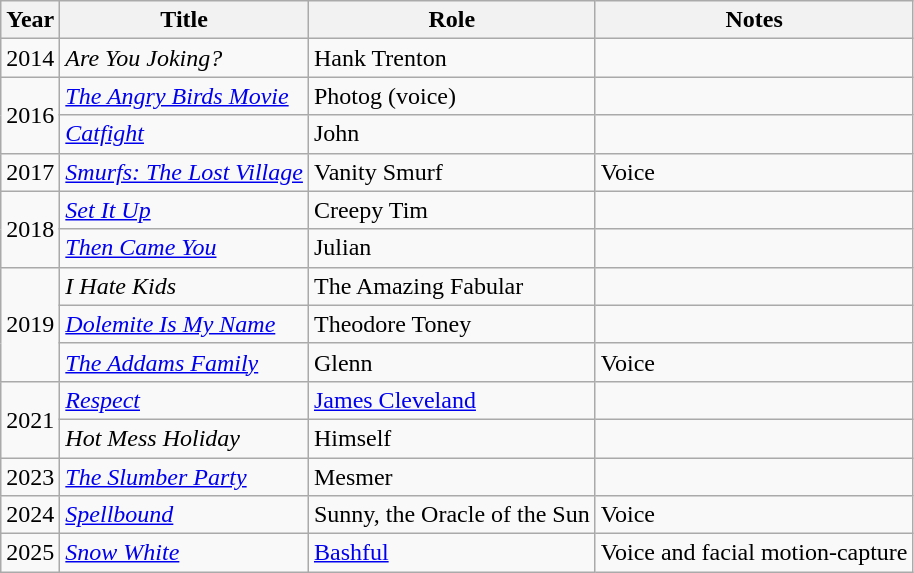<table class="wikitable sortable">
<tr>
<th>Year</th>
<th>Title</th>
<th>Role</th>
<th>Notes</th>
</tr>
<tr>
<td>2014</td>
<td><em>Are You Joking?</em></td>
<td>Hank Trenton</td>
<td></td>
</tr>
<tr>
<td rowspan="2">2016</td>
<td><em><a href='#'>The Angry Birds Movie</a></em></td>
<td>Photog (voice)</td>
<td></td>
</tr>
<tr>
<td><em><a href='#'>Catfight</a></em></td>
<td>John</td>
<td></td>
</tr>
<tr>
<td>2017</td>
<td><em><a href='#'>Smurfs: The Lost Village</a> </em></td>
<td>Vanity Smurf</td>
<td>Voice</td>
</tr>
<tr>
<td rowspan="2">2018</td>
<td><em><a href='#'>Set It Up</a></em></td>
<td>Creepy Tim</td>
<td></td>
</tr>
<tr>
<td><em><a href='#'>Then Came You</a></em></td>
<td>Julian</td>
<td></td>
</tr>
<tr>
<td rowspan="3">2019</td>
<td><em>I Hate Kids</em></td>
<td>The Amazing Fabular</td>
<td></td>
</tr>
<tr>
<td><em><a href='#'>Dolemite Is My Name</a></em></td>
<td>Theodore Toney</td>
<td></td>
</tr>
<tr>
<td><em><a href='#'>The Addams Family</a></em></td>
<td>Glenn</td>
<td>Voice</td>
</tr>
<tr>
<td rowspan="2">2021</td>
<td><em><a href='#'>Respect</a></em></td>
<td><a href='#'>James Cleveland</a></td>
<td></td>
</tr>
<tr>
<td><em>Hot Mess Holiday</em></td>
<td>Himself</td>
<td></td>
</tr>
<tr>
<td>2023</td>
<td><em><a href='#'>The Slumber Party</a></em></td>
<td>Mesmer</td>
<td></td>
</tr>
<tr>
<td>2024</td>
<td><em><a href='#'>Spellbound</a></em></td>
<td>Sunny, the Oracle of the Sun</td>
<td>Voice</td>
</tr>
<tr>
<td>2025</td>
<td><em><a href='#'>Snow White</a></em></td>
<td><a href='#'>Bashful</a></td>
<td>Voice and facial motion-capture</td>
</tr>
</table>
